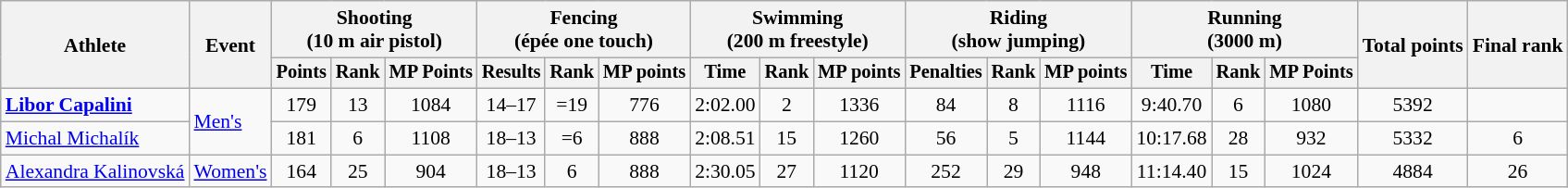<table class="wikitable" style="font-size:90%">
<tr>
<th rowspan="2">Athlete</th>
<th rowspan="2">Event</th>
<th colspan=3>Shooting<br><span>(10 m air pistol)</span></th>
<th colspan=3>Fencing<br><span>(épée one touch)</span></th>
<th colspan=3>Swimming<br><span>(200 m freestyle)</span></th>
<th colspan=3>Riding<br><span>(show jumping)</span></th>
<th colspan=3>Running<br><span>(3000 m)</span></th>
<th rowspan=2>Total points</th>
<th rowspan=2>Final rank</th>
</tr>
<tr style="font-size:95%">
<th>Points</th>
<th>Rank</th>
<th>MP Points</th>
<th>Results</th>
<th>Rank</th>
<th>MP points</th>
<th>Time</th>
<th>Rank</th>
<th>MP points</th>
<th>Penalties</th>
<th>Rank</th>
<th>MP points</th>
<th>Time</th>
<th>Rank</th>
<th>MP Points</th>
</tr>
<tr align=center>
<td align=left><strong><a href='#'>Libor Capalini</a></strong></td>
<td align=left rowspan=2><a href='#'>Men's</a></td>
<td>179</td>
<td>13</td>
<td>1084</td>
<td>14–17</td>
<td>=19</td>
<td>776</td>
<td>2:02.00</td>
<td>2</td>
<td>1336</td>
<td>84</td>
<td>8</td>
<td>1116</td>
<td>9:40.70</td>
<td>6</td>
<td>1080</td>
<td>5392</td>
<td></td>
</tr>
<tr align=center>
<td align=left><a href='#'>Michal Michalík</a></td>
<td>181</td>
<td>6</td>
<td>1108</td>
<td>18–13</td>
<td>=6</td>
<td>888</td>
<td>2:08.51</td>
<td>15</td>
<td>1260</td>
<td>56</td>
<td>5</td>
<td>1144</td>
<td>10:17.68</td>
<td>28</td>
<td>932</td>
<td>5332</td>
<td>6</td>
</tr>
<tr align=center>
<td align=left><a href='#'>Alexandra Kalinovská</a></td>
<td align=left><a href='#'>Women's</a></td>
<td>164</td>
<td>25</td>
<td>904</td>
<td>18–13</td>
<td>6</td>
<td>888</td>
<td>2:30.05</td>
<td>27</td>
<td>1120</td>
<td>252</td>
<td>29</td>
<td>948</td>
<td>11:14.40</td>
<td>15</td>
<td>1024</td>
<td>4884</td>
<td>26</td>
</tr>
</table>
